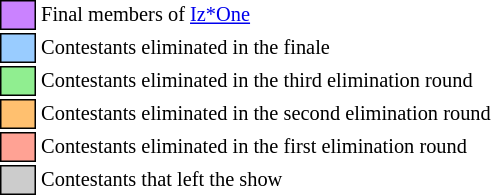<table class="toccolours" style="font-size: 85%; white-space: nowrap;">
<tr>
<td style="background:#CA82FF; border: 1px solid black;">      </td>
<td>Final members of <a href='#'>Iz*One</a></td>
</tr>
<tr>
<td style="background:#99CCFF; border: 1px solid black;">      </td>
<td>Contestants eliminated in the finale</td>
</tr>
<tr>
<td style="background:#90EE90; border: 1px solid black;">      </td>
<td>Contestants eliminated in the third elimination round</td>
</tr>
<tr>
<td style="background:#FFC06F; border: 1px solid black;">      </td>
<td>Contestants eliminated in the second elimination round</td>
</tr>
<tr>
<td style="background:#FFA294; border: 1px solid black;">      </td>
<td>Contestants eliminated in the first elimination round</td>
</tr>
<tr>
<td style="background:#CCCCCC; border: 1px solid black;">      </td>
<td>Contestants that left the show</td>
</tr>
</table>
